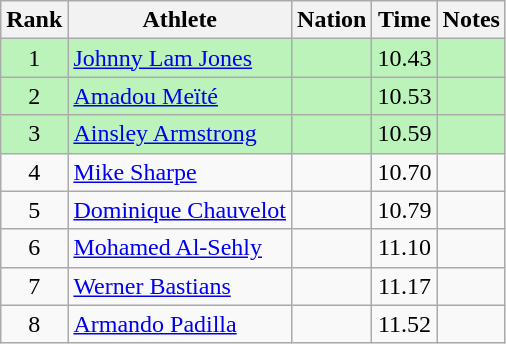<table class="wikitable sortable" style="text-align:center">
<tr>
<th>Rank</th>
<th>Athlete</th>
<th>Nation</th>
<th>Time</th>
<th>Notes</th>
</tr>
<tr style="background:#bbf3bb;">
<td>1</td>
<td align=left><a href='#'>Johnny Lam Jones</a></td>
<td align=left></td>
<td>10.43</td>
<td></td>
</tr>
<tr style="background:#bbf3bb;">
<td>2</td>
<td align=left><a href='#'>Amadou Meïté</a></td>
<td align=left></td>
<td>10.53</td>
<td></td>
</tr>
<tr style="background:#bbf3bb;">
<td>3</td>
<td align=left><a href='#'>Ainsley Armstrong</a></td>
<td align=left></td>
<td>10.59</td>
<td></td>
</tr>
<tr>
<td>4</td>
<td align=left><a href='#'>Mike Sharpe</a></td>
<td align=left></td>
<td>10.70</td>
<td></td>
</tr>
<tr>
<td>5</td>
<td align=left><a href='#'>Dominique Chauvelot</a></td>
<td align=left></td>
<td>10.79</td>
<td></td>
</tr>
<tr>
<td>6</td>
<td align=left><a href='#'>Mohamed Al-Sehly</a></td>
<td align=left></td>
<td>11.10</td>
<td></td>
</tr>
<tr>
<td>7</td>
<td align=left><a href='#'>Werner Bastians</a></td>
<td align=left></td>
<td>11.17</td>
<td></td>
</tr>
<tr>
<td>8</td>
<td align=left><a href='#'>Armando Padilla</a></td>
<td align=left></td>
<td>11.52</td>
<td></td>
</tr>
</table>
